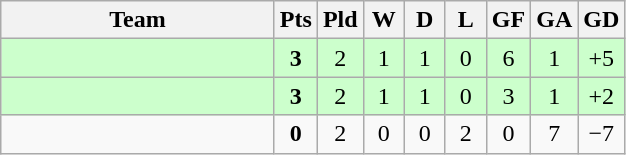<table class="wikitable" style="text-align:center;">
<tr>
<th width=175>Team</th>
<th style="width:20px;" abbr="Points">Pts</th>
<th style="width:20px;" abbr="Played">Pld</th>
<th style="width:20px;" abbr="Won">W</th>
<th style="width:20px;" abbr="Drawn">D</th>
<th style="width:20px;" abbr="Lost">L</th>
<th style="width:20px;" abbr="Goals for">GF</th>
<th style="width:20px;" abbr="Goals against">GA</th>
<th style="width:20px;" abbr="Goal difference">GD</th>
</tr>
<tr style="background:#cfc;">
<td style="text-align:left;"></td>
<td><strong>3</strong></td>
<td>2</td>
<td>1</td>
<td>1</td>
<td>0</td>
<td>6</td>
<td>1</td>
<td>+5</td>
</tr>
<tr style="background:#cfc;">
<td style="text-align:left;"></td>
<td><strong>3</strong></td>
<td>2</td>
<td>1</td>
<td>1</td>
<td>0</td>
<td>3</td>
<td>1</td>
<td>+2</td>
</tr>
<tr>
<td style="text-align:left;"></td>
<td><strong>0</strong></td>
<td>2</td>
<td>0</td>
<td>0</td>
<td>2</td>
<td>0</td>
<td>7</td>
<td>−7</td>
</tr>
</table>
